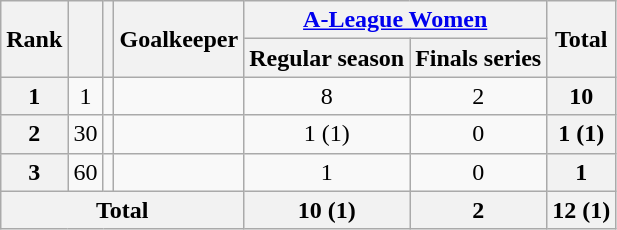<table class="wikitable" style="text-align:center">
<tr>
<th rowspan="2">Rank</th>
<th rowspan="2"></th>
<th rowspan="2"></th>
<th rowspan="2">Goalkeeper</th>
<th colspan="2"><a href='#'>A-League Women</a></th>
<th rowspan="2">Total</th>
</tr>
<tr>
<th>Regular season</th>
<th>Finals series</th>
</tr>
<tr>
<th>1</th>
<td>1</td>
<td></td>
<td align="left"></td>
<td>8</td>
<td>2</td>
<th>10</th>
</tr>
<tr>
<th>2</th>
<td>30</td>
<td></td>
<td align="left"></td>
<td>1 (1)</td>
<td>0</td>
<th>1 (1)</th>
</tr>
<tr>
<th>3</th>
<td>60</td>
<td></td>
<td align="left"></td>
<td>1</td>
<td>0</td>
<th>1</th>
</tr>
<tr>
<th colspan="4">Total</th>
<th>10 (1)</th>
<th>2</th>
<th>12 (1)</th>
</tr>
</table>
